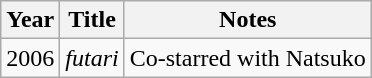<table class="wikitable">
<tr>
<th>Year</th>
<th>Title</th>
<th>Notes</th>
</tr>
<tr>
<td>2006</td>
<td><em>futari</em></td>
<td>Co-starred with Natsuko</td>
</tr>
</table>
